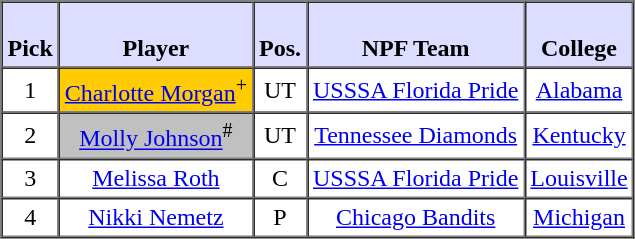<table style="text-align: center" border="1" cellpadding="3" cellspacing="0">
<tr>
<th style="background:#ddf;"><br>Pick</th>
<th style="background:#ddf;"><br>Player</th>
<th style="background:#ddf;"><br>Pos.</th>
<th style="background:#ddf;"><br>NPF Team</th>
<th style="background:#ddf;"><br>College</th>
</tr>
<tr>
<td>1</td>
<td style="background:#FFCC00;"><a href='#'>Charlotte Morgan</a><sup>+</sup></td>
<td>UT</td>
<td><a href='#'>USSSA Florida Pride</a></td>
<td><a href='#'>Alabama</a></td>
</tr>
<tr>
<td>2</td>
<td style="background:#C0C0C0;"><a href='#'>Molly Johnson</a><sup>#</sup></td>
<td>UT</td>
<td><a href='#'>Tennessee Diamonds</a></td>
<td><a href='#'>Kentucky</a></td>
</tr>
<tr>
<td>3</td>
<td><a href='#'>Melissa Roth</a></td>
<td>C</td>
<td><a href='#'>USSSA Florida Pride</a></td>
<td><a href='#'>Louisville</a></td>
</tr>
<tr>
<td>4</td>
<td><a href='#'>Nikki Nemetz</a></td>
<td>P</td>
<td><a href='#'>Chicago Bandits</a></td>
<td><a href='#'>Michigan</a></td>
</tr>
</table>
